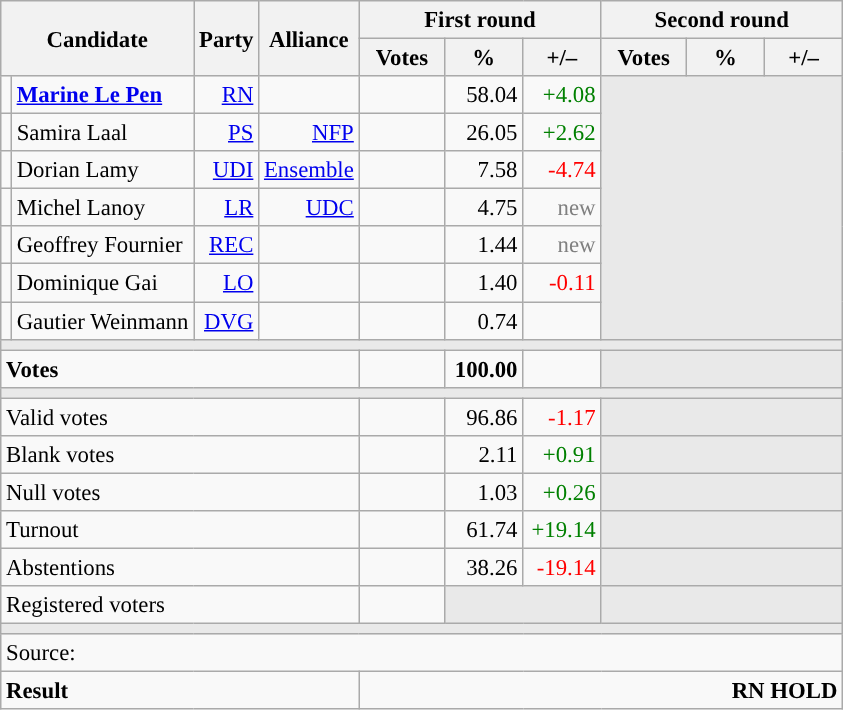<table class="wikitable" style="text-align:right;font-size:95%;">
<tr>
<th rowspan="2" colspan="2">Candidate</th>
<th colspan="1" rowspan="2">Party</th>
<th colspan="1" rowspan="2">Alliance</th>
<th colspan="3">First round</th>
<th colspan="3">Second round</th>
</tr>
<tr>
<th style="width:50px;">Votes</th>
<th style="width:45px;">%</th>
<th style="width:45px;">+/–</th>
<th style="width:50px;">Votes</th>
<th style="width:45px;">%</th>
<th style="width:45px;">+/–</th>
</tr>
<tr>
<td style="background:"></td>
<td style="text-align:left;"><strong><a href='#'>Marine Le Pen</a></strong></td>
<td><a href='#'>RN</a></td>
<td></td>
<td></td>
<td>58.04</td>
<td style="color:green;">+4.08</td>
<td colspan="3" rowspan="7" style="background:#E9E9E9;"></td>
</tr>
<tr>
<td style="background:"></td>
<td style="text-align:left;">Samira Laal</td>
<td><a href='#'>PS</a></td>
<td><a href='#'>NFP</a></td>
<td></td>
<td>26.05</td>
<td style="color:green;">+2.62</td>
</tr>
<tr>
<td style="background:"></td>
<td style="text-align:left;">Dorian Lamy</td>
<td><a href='#'>UDI</a></td>
<td><a href='#'>Ensemble</a></td>
<td></td>
<td>7.58</td>
<td style="color:red;">-4.74</td>
</tr>
<tr>
<td style="background:"></td>
<td style="text-align:left;">Michel Lanoy</td>
<td><a href='#'>LR</a></td>
<td><a href='#'>UDC</a></td>
<td></td>
<td>4.75</td>
<td style="color:grey;">new</td>
</tr>
<tr>
<td style="background:"></td>
<td style="text-align:left;">Geoffrey Fournier</td>
<td><a href='#'>REC</a></td>
<td></td>
<td></td>
<td>1.44</td>
<td style="color:grey;">new</td>
</tr>
<tr>
<td style="background:"></td>
<td style="text-align:left;">Dominique Gai</td>
<td><a href='#'>LO</a></td>
<td></td>
<td></td>
<td>1.40</td>
<td style="color:red;">-0.11</td>
</tr>
<tr>
<td style="background:"></td>
<td style="text-align:left;">Gautier Weinmann</td>
<td><a href='#'>DVG</a></td>
<td></td>
<td></td>
<td>0.74</td>
<td style="color:grey;"></td>
</tr>
<tr>
<td colspan="10" style="background:#E9E9E9;"></td>
</tr>
<tr style="font-weight:bold;">
<td colspan="4" style="text-align:left;">Votes</td>
<td></td>
<td>100.00</td>
<td></td>
<td colspan="3" rowspan="1" style="background:#E9E9E9;"></td>
</tr>
<tr>
<td colspan="10" style="background:#E9E9E9;"></td>
</tr>
<tr>
<td colspan="4" style="text-align:left;">Valid votes</td>
<td></td>
<td>96.86</td>
<td style="color:red;">-1.17</td>
<td colspan="3" rowspan="1" style="background:#E9E9E9;"></td>
</tr>
<tr>
<td colspan="4" style="text-align:left;">Blank votes</td>
<td></td>
<td>2.11</td>
<td style="color:green;">+0.91</td>
<td colspan="3" rowspan="1" style="background:#E9E9E9;"></td>
</tr>
<tr>
<td colspan="4" style="text-align:left;">Null votes</td>
<td></td>
<td>1.03</td>
<td style="color:green;">+0.26</td>
<td colspan="3" rowspan="1" style="background:#E9E9E9;"></td>
</tr>
<tr>
<td colspan="4" style="text-align:left;">Turnout</td>
<td></td>
<td>61.74</td>
<td style="color:green;">+19.14</td>
<td colspan="3" rowspan="1" style="background:#E9E9E9;"></td>
</tr>
<tr>
<td colspan="4" style="text-align:left;">Abstentions</td>
<td></td>
<td>38.26</td>
<td style="color:red;">-19.14</td>
<td colspan="3" rowspan="1" style="background:#E9E9E9;"></td>
</tr>
<tr>
<td colspan="4" style="text-align:left;">Registered voters</td>
<td></td>
<td colspan="2" style="background:#E9E9E9;"></td>
<td colspan="3" rowspan="1" style="background:#E9E9E9;"></td>
</tr>
<tr>
<td colspan="10" style="background:#E9E9E9;"></td>
</tr>
<tr>
<td colspan="10" style="text-align:left;">Source: </td>
</tr>
<tr style="font-weight:bold">
<td colspan="4" style="text-align:left;">Result</td>
<td colspan="6" style="background-color:">RN HOLD</td>
</tr>
</table>
